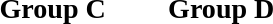<table>
<tr>
<td style="vertical-align:top; width:33%;"><br><h3>Group C</h3>
</td>
<td style="vertical-align:top; width:33%;"><br><h3>Group D</h3>
</td>
</tr>
</table>
